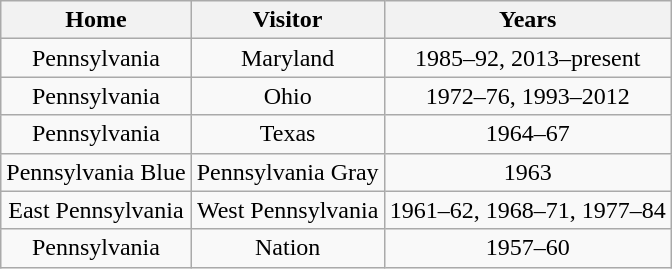<table class="wikitable" style="text-align:center">
<tr>
<th>Home</th>
<th>Visitor</th>
<th>Years</th>
</tr>
<tr>
<td>Pennsylvania</td>
<td>Maryland</td>
<td>1985–92, 2013–present</td>
</tr>
<tr>
<td>Pennsylvania</td>
<td>Ohio</td>
<td>1972–76, 1993–2012</td>
</tr>
<tr>
<td>Pennsylvania</td>
<td>Texas</td>
<td>1964–67</td>
</tr>
<tr>
<td>Pennsylvania Blue</td>
<td>Pennsylvania Gray</td>
<td>1963</td>
</tr>
<tr>
<td>East Pennsylvania</td>
<td>West Pennsylvania</td>
<td>1961–62, 1968–71, 1977–84</td>
</tr>
<tr>
<td>Pennsylvania</td>
<td>Nation</td>
<td>1957–60</td>
</tr>
</table>
